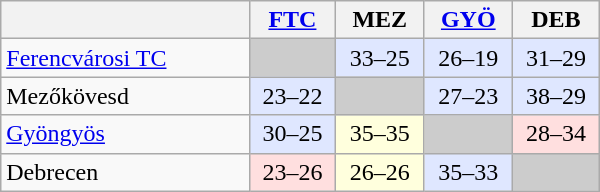<table class="wikitable" style="text-align: center;" width="400">
<tr>
<th width=200></th>
<th width=60><a href='#'>FTC</a></th>
<th width=60>MEZ</th>
<th width=60><a href='#'>GYÖ</a></th>
<th width=60>DEB</th>
</tr>
<tr>
<td style="text-align: left;"><a href='#'>Ferencvárosi TC</a></td>
<td bgcolor=#CCCCCC> </td>
<td bgcolor=#DFE7FF>33–25</td>
<td bgcolor=#DFE7FF>26–19</td>
<td bgcolor=#DFE7FF>31–29</td>
</tr>
<tr>
<td style="text-align: left;">Mezőkövesd</td>
<td bgcolor=#DFE7FF>23–22</td>
<td bgcolor=#CCCCCC> </td>
<td bgcolor=#DFE7FF>27–23</td>
<td bgcolor=#DFE7FF>38–29</td>
</tr>
<tr>
<td style="text-align: left;"><a href='#'>Gyöngyös</a></td>
<td bgcolor=#DFE7FF>30–25</td>
<td bgcolor=#FFFFDD>35–35</td>
<td bgcolor=#CCCCCC> </td>
<td bgcolor=#FFDFDF>28–34</td>
</tr>
<tr>
<td style="text-align: left;">Debrecen</td>
<td bgcolor=#FFDFDF>23–26</td>
<td bgcolor=#FFFFDD>26–26</td>
<td bgcolor=#DFE7FF>35–33</td>
<td bgcolor=#CCCCCC> </td>
</tr>
</table>
